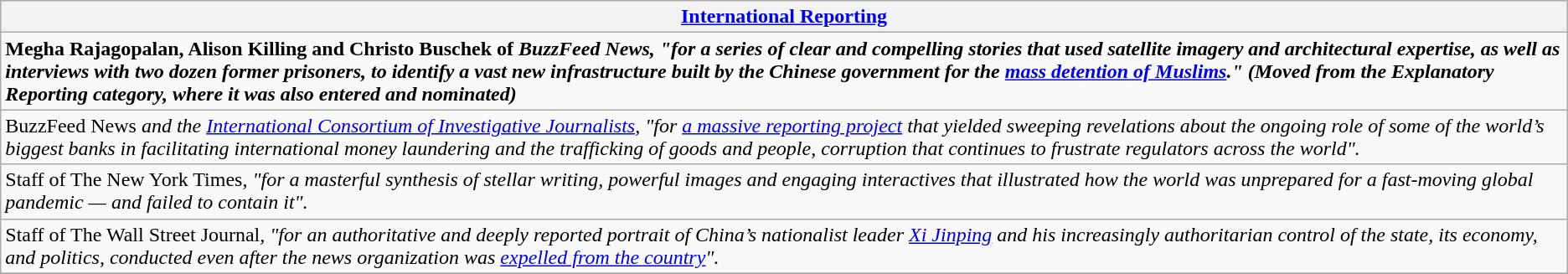<table class="wikitable" style="float:left; float:none;">
<tr>
<th><a href='#'>International Reporting</a></th>
</tr>
<tr>
<td><strong>Megha Rajagopalan, Alison Killing and Christo Buschek of <em>BuzzFeed News<strong><em>, "for a series of clear and compelling stories that used satellite imagery and architectural expertise, as well as interviews with two dozen former prisoners, to identify a vast new infrastructure built by the Chinese government for the <a href='#'>mass detention of Muslims</a>." </em>(Moved from the Explanatory Reporting category, where it was also entered and nominated)<em></td>
</tr>
<tr>
<td></em>BuzzFeed News<em> and the <a href='#'>International Consortium of Investigative Journalists</a>, "for <a href='#'>a massive reporting project</a> that yielded sweeping revelations about the ongoing role of some of the world’s biggest banks in facilitating international money laundering and the trafficking of goods and people, corruption that continues to frustrate regulators across the world".</td>
</tr>
<tr>
<td>Staff of </em>The New York Times<em>, "for a masterful synthesis of stellar writing, powerful images and engaging interactives that illustrated how the world was unprepared for a fast-moving global pandemic — and failed to contain it".</td>
</tr>
<tr>
<td>Staff of </em>The Wall Street Journal<em>, "for an authoritative and deeply reported portrait of China’s nationalist leader <a href='#'>Xi Jinping</a> and his increasingly authoritarian control of the state, its economy, and politics, conducted even after the news organization was <a href='#'>expelled from the country</a>".</td>
</tr>
<tr>
</tr>
</table>
